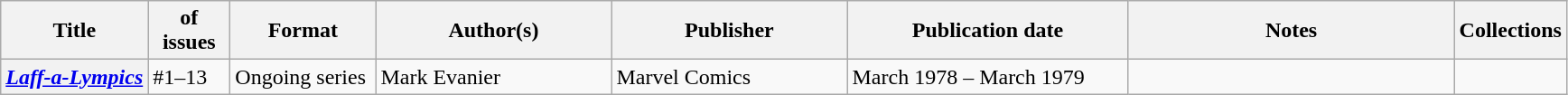<table class="wikitable">
<tr>
<th>Title</th>
<th style="width:40pt"> of issues</th>
<th style="width:75pt">Format</th>
<th style="width:125pt">Author(s)</th>
<th style="width:125pt">Publisher</th>
<th style="width:150pt">Publication date</th>
<th style="width:175pt">Notes</th>
<th>Collections</th>
</tr>
<tr>
<th><em><a href='#'>Laff-a-Lympics</a></em></th>
<td>#1–13</td>
<td>Ongoing series</td>
<td>Mark Evanier</td>
<td>Marvel Comics</td>
<td>March 1978 – March 1979</td>
<td></td>
<td></td>
</tr>
</table>
